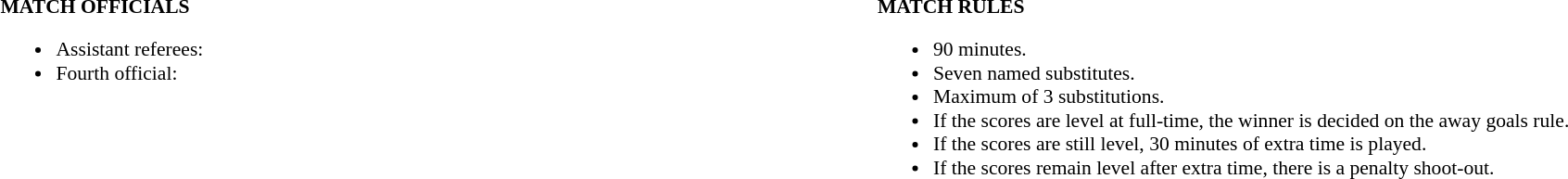<table width=100% style="font-size: 90%">
<tr>
<td width=50% valign=top><br><strong>MATCH OFFICIALS</strong><ul><li>Assistant referees:</li><li>Fourth official:</li></ul></td>
<td width=50% valign=top><br><strong>MATCH RULES</strong><ul><li>90 minutes.</li><li>Seven named substitutes.</li><li>Maximum of 3 substitutions.</li><li>If the scores are level at full-time, the winner is decided on the away goals rule.</li><li>If the scores are still level, 30 minutes of extra time is played.</li><li>If the scores remain level after extra time, there is a penalty shoot-out.</li></ul></td>
</tr>
</table>
